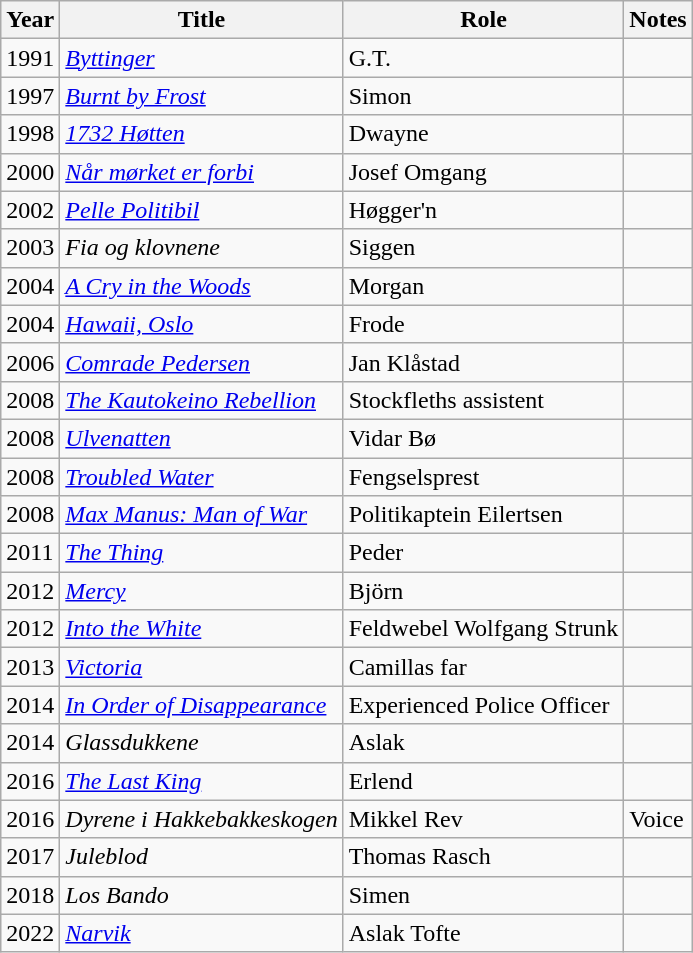<table class="wikitable sortable">
<tr>
<th>Year</th>
<th>Title</th>
<th>Role</th>
<th>Notes</th>
</tr>
<tr>
<td>1991</td>
<td><em><a href='#'>Byttinger</a></em></td>
<td>G.T.</td>
<td></td>
</tr>
<tr>
<td>1997</td>
<td><em><a href='#'>Burnt by Frost</a></em></td>
<td>Simon</td>
<td></td>
</tr>
<tr>
<td>1998</td>
<td><em><a href='#'>1732 Høtten</a></em></td>
<td>Dwayne</td>
<td></td>
</tr>
<tr>
<td>2000</td>
<td><em><a href='#'>Når mørket er forbi</a></em></td>
<td>Josef Omgang</td>
<td></td>
</tr>
<tr>
<td>2002</td>
<td><em><a href='#'>Pelle Politibil</a></em></td>
<td>Høgger'n</td>
<td></td>
</tr>
<tr>
<td>2003</td>
<td><em>Fia og klovnene</em></td>
<td>Siggen</td>
<td></td>
</tr>
<tr>
<td>2004</td>
<td><em><a href='#'>A Cry in the Woods</a></em></td>
<td>Morgan</td>
<td></td>
</tr>
<tr>
<td>2004</td>
<td><em><a href='#'>Hawaii, Oslo</a></em></td>
<td>Frode</td>
<td></td>
</tr>
<tr>
<td>2006</td>
<td><em><a href='#'>Comrade Pedersen</a></em></td>
<td>Jan Klåstad</td>
<td></td>
</tr>
<tr>
<td>2008</td>
<td><em><a href='#'>The Kautokeino Rebellion</a></em></td>
<td>Stockfleths assistent</td>
<td></td>
</tr>
<tr>
<td>2008</td>
<td><em><a href='#'>Ulvenatten</a></em></td>
<td>Vidar Bø</td>
<td></td>
</tr>
<tr>
<td>2008</td>
<td><em><a href='#'>Troubled Water</a></em></td>
<td>Fengselsprest</td>
<td></td>
</tr>
<tr>
<td>2008</td>
<td><em><a href='#'>Max Manus: Man of War</a></em></td>
<td>Politikaptein Eilertsen</td>
<td></td>
</tr>
<tr>
<td>2011</td>
<td><em><a href='#'>The Thing</a></em></td>
<td>Peder</td>
<td></td>
</tr>
<tr>
<td>2012</td>
<td><em><a href='#'>Mercy</a></em></td>
<td>Björn</td>
<td></td>
</tr>
<tr>
<td>2012</td>
<td><em><a href='#'>Into the White</a></em></td>
<td>Feldwebel Wolfgang Strunk</td>
<td></td>
</tr>
<tr>
<td>2013</td>
<td><em><a href='#'>Victoria</a></em></td>
<td>Camillas far</td>
<td></td>
</tr>
<tr>
<td>2014</td>
<td><em><a href='#'>In Order of Disappearance</a></em></td>
<td>Experienced Police Officer</td>
<td></td>
</tr>
<tr>
<td>2014</td>
<td><em>Glassdukkene</em></td>
<td>Aslak</td>
<td></td>
</tr>
<tr>
<td>2016</td>
<td><em><a href='#'>The Last King</a></em></td>
<td>Erlend</td>
<td></td>
</tr>
<tr>
<td>2016</td>
<td><em>Dyrene i Hakkebakkeskogen</em></td>
<td>Mikkel Rev</td>
<td>Voice</td>
</tr>
<tr>
<td>2017</td>
<td><em>Juleblod</em></td>
<td>Thomas Rasch</td>
<td></td>
</tr>
<tr>
<td>2018</td>
<td><em>Los Bando</em></td>
<td>Simen</td>
<td></td>
</tr>
<tr>
<td>2022</td>
<td><em><a href='#'>Narvik</a></em></td>
<td>Aslak Tofte</td>
<td></td>
</tr>
</table>
